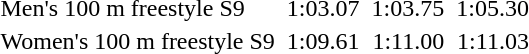<table>
<tr valign=top>
<td>Men's 100 m freestyle S9</td>
<td></td>
<td align=right>1:03.07</td>
<td></td>
<td align=right>1:03.75</td>
<td></td>
<td align=right>1:05.30</td>
</tr>
<tr valign=top>
<td>Women's 100 m freestyle S9</td>
<td></td>
<td align=right>1:09.61</td>
<td></td>
<td align=right>1:11.00</td>
<td></td>
<td align=right>1:11.03</td>
</tr>
</table>
